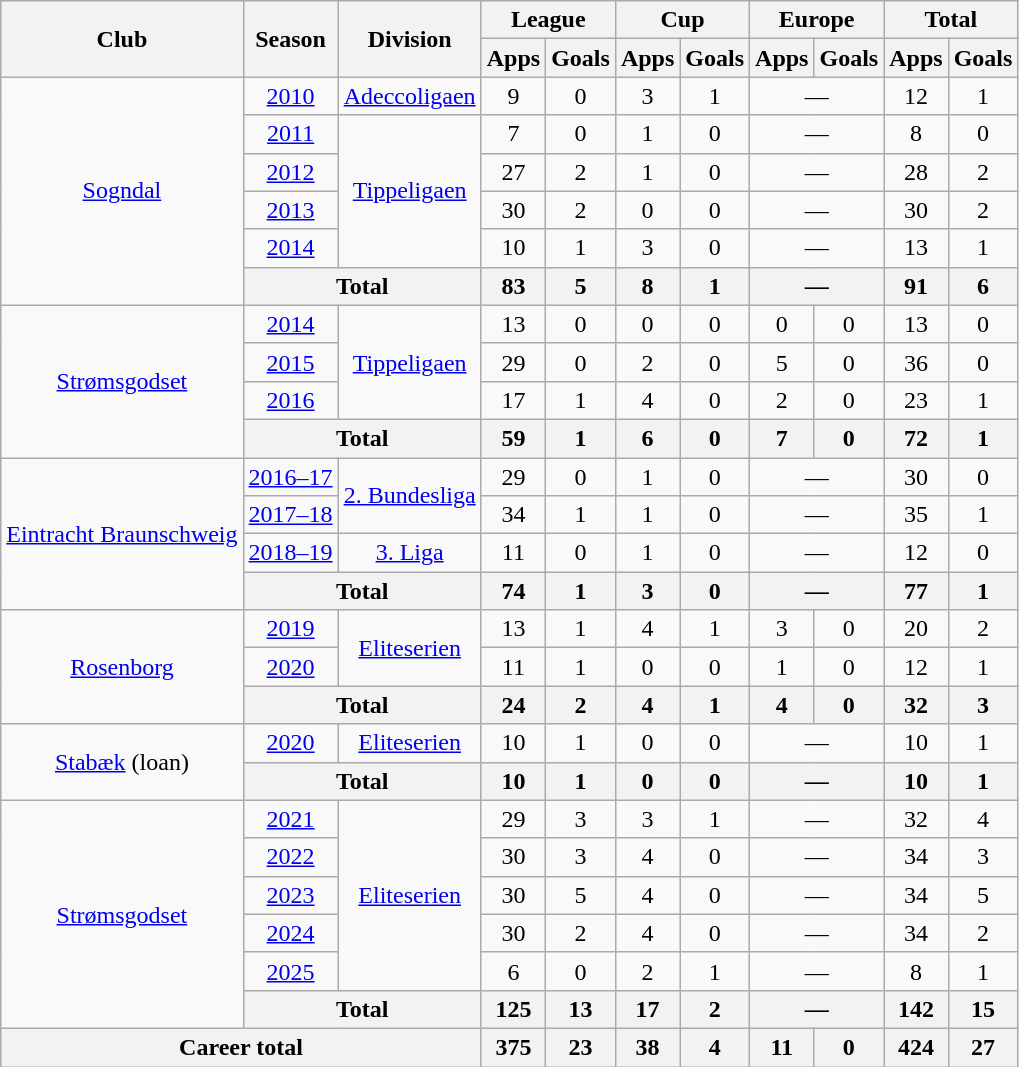<table class="wikitable" style="text-align: center;">
<tr>
<th rowspan="2">Club</th>
<th rowspan="2">Season</th>
<th rowspan="2">Division</th>
<th colspan="2">League</th>
<th colspan="2">Cup</th>
<th colspan="2">Europe</th>
<th colspan="2">Total</th>
</tr>
<tr>
<th>Apps</th>
<th>Goals</th>
<th>Apps</th>
<th>Goals</th>
<th>Apps</th>
<th>Goals</th>
<th>Apps</th>
<th>Goals</th>
</tr>
<tr>
<td rowspan="6"><a href='#'>Sogndal</a></td>
<td><a href='#'>2010</a></td>
<td rowspan="1"><a href='#'>Adeccoligaen</a></td>
<td>9</td>
<td>0</td>
<td>3</td>
<td>1</td>
<td colspan="2">—</td>
<td>12</td>
<td>1</td>
</tr>
<tr>
<td><a href='#'>2011</a></td>
<td rowspan="4"><a href='#'>Tippeligaen</a></td>
<td>7</td>
<td>0</td>
<td>1</td>
<td>0</td>
<td colspan="2">—</td>
<td>8</td>
<td>0</td>
</tr>
<tr>
<td><a href='#'>2012</a></td>
<td>27</td>
<td>2</td>
<td>1</td>
<td>0</td>
<td colspan="2">—</td>
<td>28</td>
<td>2</td>
</tr>
<tr>
<td><a href='#'>2013</a></td>
<td>30</td>
<td>2</td>
<td>0</td>
<td>0</td>
<td colspan="2">—</td>
<td>30</td>
<td>2</td>
</tr>
<tr>
<td><a href='#'>2014</a></td>
<td>10</td>
<td>1</td>
<td>3</td>
<td>0</td>
<td colspan="2">—</td>
<td>13</td>
<td>1</td>
</tr>
<tr>
<th colspan="2">Total</th>
<th>83</th>
<th>5</th>
<th>8</th>
<th>1</th>
<th colspan="2">—</th>
<th>91</th>
<th>6</th>
</tr>
<tr>
<td rowspan="4"><a href='#'>Strømsgodset</a></td>
<td><a href='#'>2014</a></td>
<td rowspan="3"><a href='#'>Tippeligaen</a></td>
<td>13</td>
<td>0</td>
<td>0</td>
<td>0</td>
<td>0</td>
<td>0</td>
<td>13</td>
<td>0</td>
</tr>
<tr>
<td><a href='#'>2015</a></td>
<td>29</td>
<td>0</td>
<td>2</td>
<td>0</td>
<td>5</td>
<td>0</td>
<td>36</td>
<td>0</td>
</tr>
<tr>
<td><a href='#'>2016</a></td>
<td>17</td>
<td>1</td>
<td>4</td>
<td>0</td>
<td>2</td>
<td>0</td>
<td>23</td>
<td>1</td>
</tr>
<tr>
<th colspan="2">Total</th>
<th>59</th>
<th>1</th>
<th>6</th>
<th>0</th>
<th>7</th>
<th>0</th>
<th>72</th>
<th>1</th>
</tr>
<tr>
<td rowspan="4"><a href='#'>Eintracht Braunschweig</a></td>
<td><a href='#'>2016–17</a></td>
<td rowspan="2"><a href='#'>2. Bundesliga</a></td>
<td>29</td>
<td>0</td>
<td>1</td>
<td>0</td>
<td colspan="2">—</td>
<td>30</td>
<td>0</td>
</tr>
<tr>
<td><a href='#'>2017–18</a></td>
<td>34</td>
<td>1</td>
<td>1</td>
<td>0</td>
<td colspan="2">—</td>
<td>35</td>
<td>1</td>
</tr>
<tr>
<td><a href='#'>2018–19</a></td>
<td rowspan="1"><a href='#'>3. Liga</a></td>
<td>11</td>
<td>0</td>
<td>1</td>
<td>0</td>
<td colspan="2">—</td>
<td>12</td>
<td>0</td>
</tr>
<tr>
<th colspan="2">Total</th>
<th>74</th>
<th>1</th>
<th>3</th>
<th>0</th>
<th colspan="2">—</th>
<th>77</th>
<th>1</th>
</tr>
<tr>
<td rowspan="3"><a href='#'>Rosenborg</a></td>
<td><a href='#'>2019</a></td>
<td rowspan="2"><a href='#'>Eliteserien</a></td>
<td>13</td>
<td>1</td>
<td>4</td>
<td>1</td>
<td>3</td>
<td>0</td>
<td>20</td>
<td>2</td>
</tr>
<tr>
<td><a href='#'>2020</a></td>
<td>11</td>
<td>1</td>
<td>0</td>
<td>0</td>
<td>1</td>
<td>0</td>
<td>12</td>
<td>1</td>
</tr>
<tr>
<th colspan="2">Total</th>
<th>24</th>
<th>2</th>
<th>4</th>
<th>1</th>
<th>4</th>
<th>0</th>
<th>32</th>
<th>3</th>
</tr>
<tr>
<td rowspan="2"><a href='#'>Stabæk</a> (loan)</td>
<td><a href='#'>2020</a></td>
<td rowspan="1"><a href='#'>Eliteserien</a></td>
<td>10</td>
<td>1</td>
<td>0</td>
<td>0</td>
<td colspan="2">—</td>
<td>10</td>
<td>1</td>
</tr>
<tr>
<th colspan="2">Total</th>
<th>10</th>
<th>1</th>
<th>0</th>
<th>0</th>
<th colspan="2">—</th>
<th>10</th>
<th>1</th>
</tr>
<tr>
<td rowspan="6"><a href='#'>Strømsgodset</a></td>
<td><a href='#'>2021</a></td>
<td rowspan="5"><a href='#'>Eliteserien</a></td>
<td>29</td>
<td>3</td>
<td>3</td>
<td>1</td>
<td colspan="2">—</td>
<td>32</td>
<td>4</td>
</tr>
<tr>
<td><a href='#'>2022</a></td>
<td>30</td>
<td>3</td>
<td>4</td>
<td>0</td>
<td colspan="2">—</td>
<td>34</td>
<td>3</td>
</tr>
<tr>
<td><a href='#'>2023</a></td>
<td>30</td>
<td>5</td>
<td>4</td>
<td>0</td>
<td colspan="2">—</td>
<td>34</td>
<td>5</td>
</tr>
<tr>
<td><a href='#'>2024</a></td>
<td>30</td>
<td>2</td>
<td>4</td>
<td>0</td>
<td colspan="2">—</td>
<td>34</td>
<td>2</td>
</tr>
<tr>
<td><a href='#'>2025</a></td>
<td>6</td>
<td>0</td>
<td>2</td>
<td>1</td>
<td colspan="2">—</td>
<td>8</td>
<td>1</td>
</tr>
<tr>
<th colspan="2">Total</th>
<th>125</th>
<th>13</th>
<th>17</th>
<th>2</th>
<th colspan="2">—</th>
<th>142</th>
<th>15</th>
</tr>
<tr>
<th colspan="3">Career total</th>
<th>375</th>
<th>23</th>
<th>38</th>
<th>4</th>
<th>11</th>
<th>0</th>
<th>424</th>
<th>27</th>
</tr>
</table>
